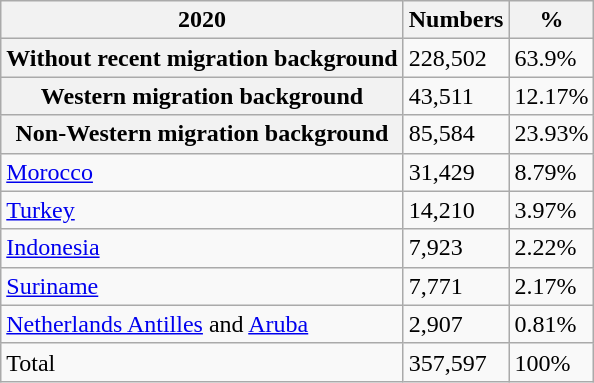<table class="wikitable">
<tr>
<th>2020</th>
<th>Numbers</th>
<th>%</th>
</tr>
<tr>
<th>Without recent migration background</th>
<td>228,502</td>
<td>63.9%</td>
</tr>
<tr>
<th>Western migration background</th>
<td>43,511</td>
<td>12.17%</td>
</tr>
<tr>
<th>Non-Western migration background</th>
<td>85,584</td>
<td>23.93%</td>
</tr>
<tr>
<td><a href='#'>Morocco</a></td>
<td>31,429</td>
<td>8.79%</td>
</tr>
<tr>
<td><a href='#'>Turkey</a></td>
<td>14,210</td>
<td>3.97%</td>
</tr>
<tr>
<td><a href='#'>Indonesia</a></td>
<td>7,923</td>
<td>2.22%</td>
</tr>
<tr>
<td><a href='#'>Suriname</a></td>
<td>7,771</td>
<td>2.17%</td>
</tr>
<tr>
<td><a href='#'>Netherlands Antilles</a> and <a href='#'>Aruba</a></td>
<td>2,907</td>
<td>0.81%</td>
</tr>
<tr>
<td>Total</td>
<td>357,597</td>
<td>100%</td>
</tr>
</table>
